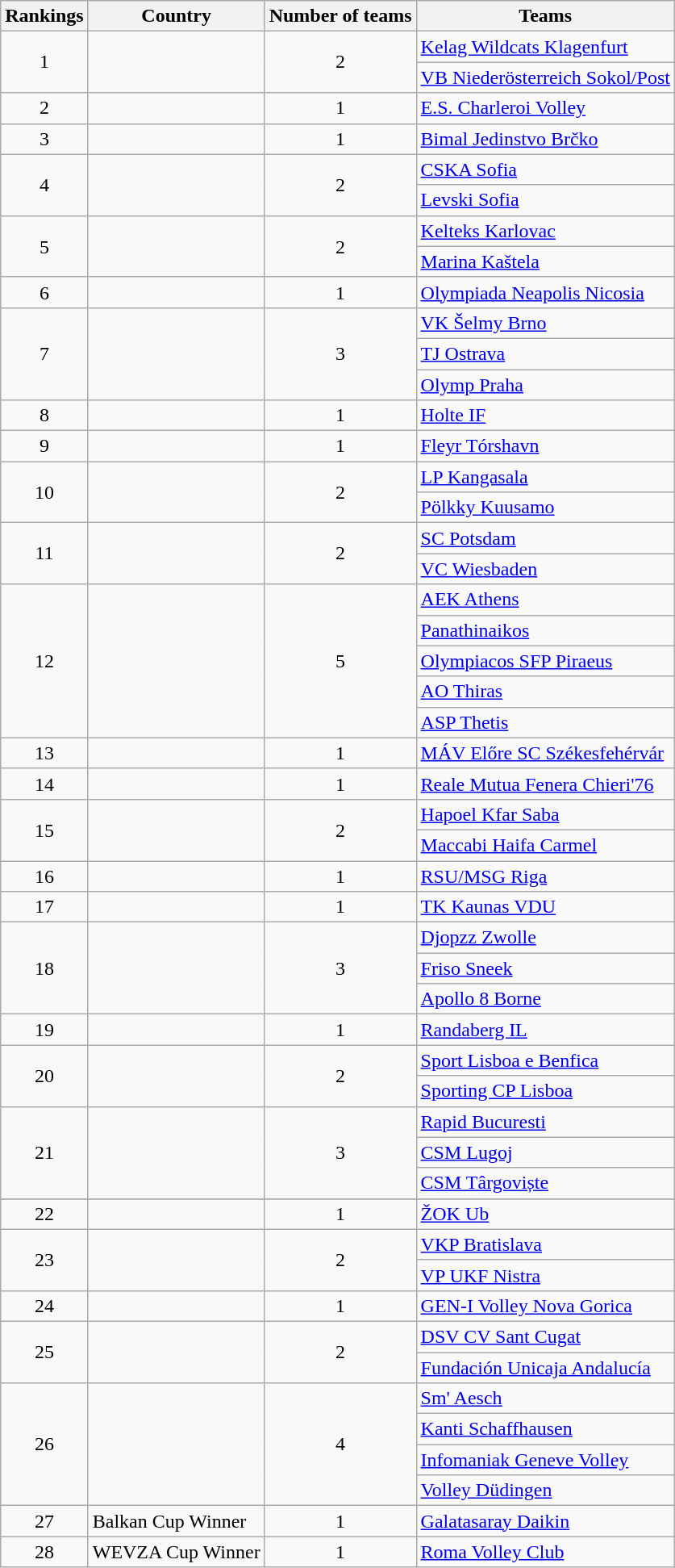<table class="wikitable" style="text-align:left">
<tr>
<th>Rankings</th>
<th>Country</th>
<th>Number of teams</th>
<th>Teams</th>
</tr>
<tr>
<td align="center" rowspan="2">1</td>
<td rowspan="2"></td>
<td align="center" rowspan="2">2</td>
<td><a href='#'>Kelag Wildcats Klagenfurt</a></td>
</tr>
<tr>
<td><a href='#'>VB Niederösterreich Sokol/Post</a></td>
</tr>
<tr>
<td align="center">2</td>
<td></td>
<td align="center">1</td>
<td><a href='#'>E.S. Charleroi Volley</a></td>
</tr>
<tr>
<td align="center">3</td>
<td></td>
<td align="center">1</td>
<td><a href='#'>Bimal Jedinstvo Brčko</a></td>
</tr>
<tr>
<td align="center" rowspan="2">4</td>
<td rowspan="2"></td>
<td align="center" rowspan="2">2</td>
<td><a href='#'>CSKA Sofia</a></td>
</tr>
<tr>
<td><a href='#'>Levski Sofia</a></td>
</tr>
<tr>
<td align="center" rowspan="2">5</td>
<td rowspan="2"></td>
<td align="center" rowspan="2">2</td>
<td><a href='#'>Kelteks Karlovac</a></td>
</tr>
<tr>
<td><a href='#'>Marina Kaštela</a></td>
</tr>
<tr>
<td align="center">6</td>
<td></td>
<td align="center">1</td>
<td><a href='#'>Olympiada Neapolis Nicosia</a></td>
</tr>
<tr>
<td align="center" rowspan="3">7</td>
<td rowspan="3"></td>
<td align="center" rowspan="3">3</td>
<td><a href='#'>VK Šelmy Brno</a></td>
</tr>
<tr>
<td><a href='#'>TJ Ostrava</a></td>
</tr>
<tr>
<td><a href='#'>Olymp Praha</a></td>
</tr>
<tr>
<td align="center">8</td>
<td></td>
<td align="center">1</td>
<td><a href='#'>Holte IF</a></td>
</tr>
<tr>
<td align="center">9</td>
<td></td>
<td align="center">1</td>
<td><a href='#'>Fleyr Tórshavn</a></td>
</tr>
<tr>
<td align="center" rowspan="2">10</td>
<td rowspan="2"></td>
<td align="center" rowspan="2">2</td>
<td><a href='#'>LP Kangasala</a></td>
</tr>
<tr>
<td><a href='#'>Pölkky Kuusamo</a></td>
</tr>
<tr>
<td align="center" rowspan="2">11</td>
<td rowspan="2"></td>
<td align="center" rowspan="2">2</td>
<td><a href='#'>SC Potsdam</a></td>
</tr>
<tr>
<td><a href='#'>VC Wiesbaden</a></td>
</tr>
<tr>
<td align="center" rowspan="5">12</td>
<td rowspan="5"></td>
<td align="center" rowspan="5">5</td>
<td><a href='#'>AEK Athens</a></td>
</tr>
<tr>
<td><a href='#'>Panathinaikos</a></td>
</tr>
<tr>
<td><a href='#'>Olympiacos SFP Piraeus</a></td>
</tr>
<tr>
<td><a href='#'>AO Thiras</a></td>
</tr>
<tr>
<td><a href='#'>ASP Thetis</a></td>
</tr>
<tr>
<td align="center">13</td>
<td></td>
<td align="center">1</td>
<td><a href='#'>MÁV Előre SC Székesfehérvár</a></td>
</tr>
<tr>
<td align="center">14</td>
<td></td>
<td align="center">1</td>
<td><a href='#'>Reale Mutua Fenera Chieri'76</a></td>
</tr>
<tr>
<td align="center" rowspan="2">15</td>
<td rowspan="2"></td>
<td align="center" rowspan="2">2</td>
<td><a href='#'>Hapoel Kfar Saba</a></td>
</tr>
<tr>
<td><a href='#'>Maccabi Haifa Carmel</a></td>
</tr>
<tr>
<td align="center">16</td>
<td></td>
<td align="center">1</td>
<td><a href='#'>RSU/MSG Riga</a></td>
</tr>
<tr>
<td align="center">17</td>
<td></td>
<td align="center">1</td>
<td><a href='#'>TK Kaunas VDU</a></td>
</tr>
<tr>
<td align="center" rowspan="3">18</td>
<td rowspan="3"></td>
<td align="center" rowspan="3">3</td>
<td><a href='#'>Djopzz Zwolle</a></td>
</tr>
<tr>
<td><a href='#'>Friso Sneek</a></td>
</tr>
<tr>
<td><a href='#'>Apollo 8 Borne</a></td>
</tr>
<tr>
<td align="center">19</td>
<td></td>
<td align="center">1</td>
<td><a href='#'>Randaberg IL</a></td>
</tr>
<tr>
<td align="center" rowspan="2">20</td>
<td rowspan="2"></td>
<td align="center" rowspan="2">2</td>
<td><a href='#'>Sport Lisboa e Benfica</a></td>
</tr>
<tr>
<td><a href='#'>Sporting CP Lisboa</a></td>
</tr>
<tr>
<td align="center" rowspan="3">21</td>
<td rowspan="3"></td>
<td align="center" rowspan="3">3</td>
<td><a href='#'>Rapid Bucuresti</a></td>
</tr>
<tr>
<td><a href='#'>CSM Lugoj</a></td>
</tr>
<tr>
<td><a href='#'>CSM Târgoviște</a></td>
</tr>
<tr>
</tr>
<tr>
<td align="center">22</td>
<td></td>
<td align="center">1</td>
<td><a href='#'>ŽOK Ub</a></td>
</tr>
<tr>
<td align="center" rowspan="2">23</td>
<td rowspan="2"></td>
<td align="center" rowspan="2">2</td>
<td><a href='#'>VKP Bratislava</a></td>
</tr>
<tr>
<td><a href='#'>VP UKF Nistra</a></td>
</tr>
<tr>
<td align="center">24</td>
<td></td>
<td align="center">1</td>
<td><a href='#'>GEN-I Volley Nova Gorica</a></td>
</tr>
<tr>
<td align="center" rowspan="2">25</td>
<td rowspan="2"></td>
<td align="center" rowspan="2">2</td>
<td><a href='#'>DSV CV Sant Cugat</a></td>
</tr>
<tr>
<td><a href='#'>Fundación Unicaja Andalucía</a></td>
</tr>
<tr>
<td align="center" rowspan="4">26</td>
<td rowspan="4"></td>
<td align="center" rowspan="4">4</td>
<td><a href='#'>Sm' Aesch</a></td>
</tr>
<tr>
<td><a href='#'>Kanti Schaffhausen</a></td>
</tr>
<tr>
<td><a href='#'>Infomaniak Geneve Volley</a></td>
</tr>
<tr>
<td><a href='#'>Volley Düdingen</a></td>
</tr>
<tr>
<td align="center">27</td>
<td>Balkan Cup Winner</td>
<td align="center">1</td>
<td> <a href='#'>Galatasaray Daikin</a></td>
</tr>
<tr>
<td align="center">28</td>
<td>WEVZA Cup Winner</td>
<td align="center">1</td>
<td> <a href='#'>Roma Volley Club</a></td>
</tr>
</table>
